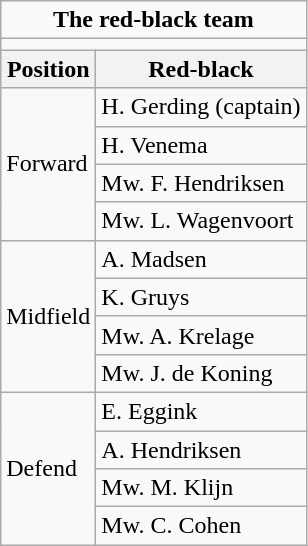<table class="wikitable">
<tr>
<td colspan = 2 align="center"><strong>The red-black team</strong></td>
</tr>
<tr>
<td colspan = 2></td>
</tr>
<tr>
<th>Position</th>
<th>Red-black</th>
</tr>
<tr>
<td rowspan = 4>Forward</td>
<td>H. Gerding (captain)</td>
</tr>
<tr>
<td>H. Venema</td>
</tr>
<tr>
<td>Mw. F. Hendriksen</td>
</tr>
<tr>
<td>Mw. L. Wagenvoort</td>
</tr>
<tr>
<td rowspan = 4>Midfield</td>
<td>A. Madsen</td>
</tr>
<tr>
<td>K. Gruys</td>
</tr>
<tr>
<td>Mw. A. Krelage</td>
</tr>
<tr>
<td>Mw. J. de Koning</td>
</tr>
<tr>
<td rowspan = 4>Defend</td>
<td>E. Eggink</td>
</tr>
<tr>
<td>A. Hendriksen</td>
</tr>
<tr>
<td>Mw. M. Klijn</td>
</tr>
<tr>
<td>Mw. C. Cohen</td>
</tr>
</table>
